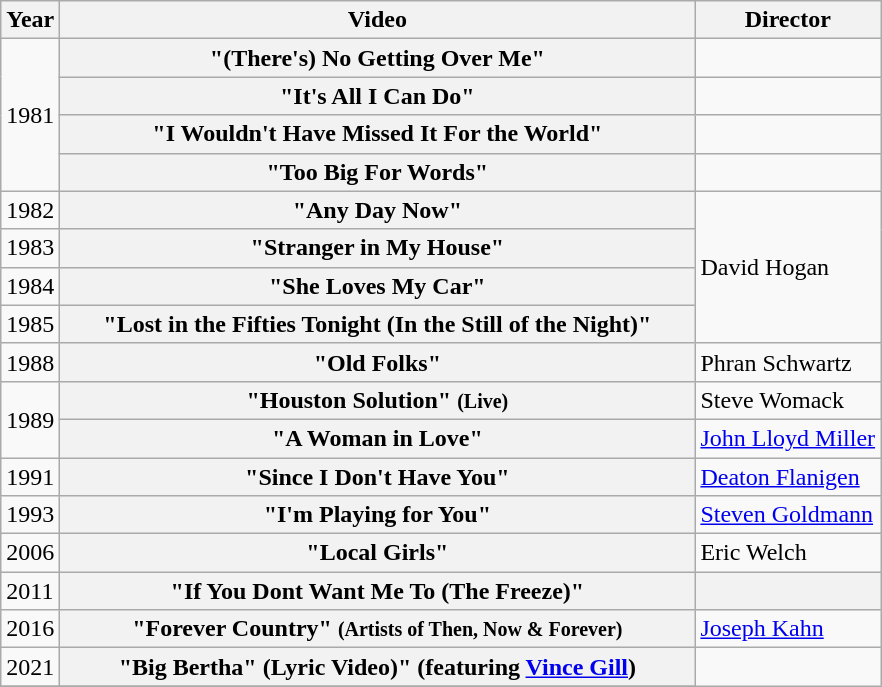<table class="wikitable plainrowheaders">
<tr>
<th>Year</th>
<th style="width:26em;">Video</th>
<th>Director</th>
</tr>
<tr>
<td rowspan="4">1981</td>
<th scope="row">"(There's) No Getting Over Me"</th>
<td></td>
</tr>
<tr>
<th scope="row">"It's All I Can Do"</th>
<td></td>
</tr>
<tr>
<th scope="row">"I Wouldn't Have Missed It For the World"</th>
<td></td>
</tr>
<tr>
<th scope="row">"Too Big For Words"</th>
</tr>
<tr>
<td>1982</td>
<th scope="row">"Any Day Now"</th>
<td rowspan="4">David Hogan</td>
</tr>
<tr>
<td>1983</td>
<th scope="row">"Stranger in My House"</th>
</tr>
<tr>
<td>1984</td>
<th scope="row">"She Loves My Car"</th>
</tr>
<tr>
<td>1985</td>
<th scope="row">"Lost in the Fifties Tonight (In the Still of the Night)"</th>
</tr>
<tr>
<td>1988</td>
<th scope="row">"Old Folks"</th>
<td>Phran Schwartz</td>
</tr>
<tr>
<td rowspan="2">1989</td>
<th scope="row">"Houston Solution" <small>(Live)</small></th>
<td>Steve Womack</td>
</tr>
<tr>
<th scope="row">"A Woman in Love"</th>
<td><a href='#'>John Lloyd Miller</a></td>
</tr>
<tr>
<td>1991</td>
<th scope="row">"Since I Don't Have You"</th>
<td><a href='#'>Deaton Flanigen</a></td>
</tr>
<tr>
<td>1993</td>
<th scope="row">"I'm Playing for You"</th>
<td><a href='#'>Steven Goldmann</a></td>
</tr>
<tr>
<td>2006</td>
<th scope="row">"Local Girls"</th>
<td>Eric Welch</td>
</tr>
<tr>
<td>2011</td>
<th scope="row">"If You Dont Want Me To (The Freeze)"</th>
<th></th>
</tr>
<tr>
<td>2016</td>
<th scope="row">"Forever Country" <small>(Artists of Then, Now & Forever)</small></th>
<td><a href='#'>Joseph Kahn</a></td>
</tr>
<tr>
<td>2021</td>
<th scope="row">"Big Bertha" (Lyric Video)" (featuring <a href='#'>Vince Gill</a>)</th>
</tr>
<tr>
</tr>
</table>
